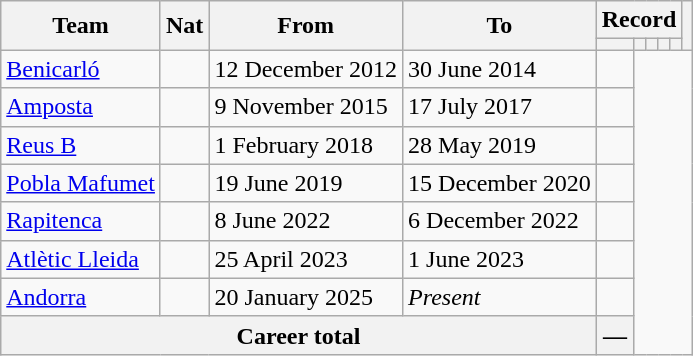<table class="wikitable" style="text-align: center">
<tr>
<th rowspan="2">Team</th>
<th rowspan="2">Nat</th>
<th rowspan="2">From</th>
<th rowspan="2">To</th>
<th colspan="5">Record</th>
<th rowspan=2></th>
</tr>
<tr>
<th></th>
<th></th>
<th></th>
<th></th>
<th></th>
</tr>
<tr>
<td align="left"><a href='#'>Benicarló</a></td>
<td></td>
<td align=left>12 December 2012</td>
<td align=left>30 June 2014<br></td>
<td></td>
</tr>
<tr>
<td align="left"><a href='#'>Amposta</a></td>
<td></td>
<td align=left>9 November 2015</td>
<td align=left>17 July 2017<br></td>
<td></td>
</tr>
<tr>
<td align="left"><a href='#'>Reus B</a></td>
<td></td>
<td align=left>1 February 2018</td>
<td align=left>28 May 2019<br></td>
<td></td>
</tr>
<tr>
<td align="left"><a href='#'>Pobla Mafumet</a></td>
<td></td>
<td align=left>19 June 2019</td>
<td align=left>15 December 2020<br></td>
<td></td>
</tr>
<tr>
<td align="left"><a href='#'>Rapitenca</a></td>
<td></td>
<td align=left>8 June 2022</td>
<td align=left>6 December 2022<br></td>
<td></td>
</tr>
<tr>
<td align="left"><a href='#'>Atlètic Lleida</a></td>
<td></td>
<td align=left>25 April 2023</td>
<td align=left>1 June 2023<br></td>
<td></td>
</tr>
<tr>
<td align="left"><a href='#'>Andorra</a></td>
<td></td>
<td align=left>20 January 2025</td>
<td align=left><em>Present</em><br></td>
<td></td>
</tr>
<tr>
<th colspan=4>Career total<br></th>
<th>—</th>
</tr>
</table>
